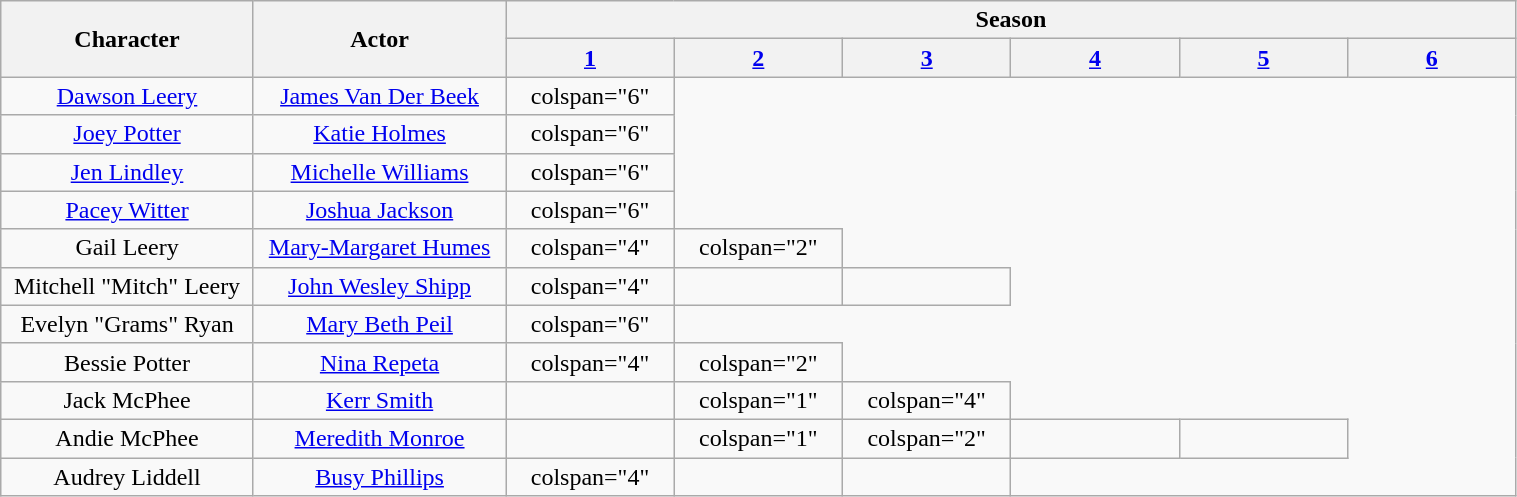<table class="wikitable" style="text-align:center; width:80%;">
<tr>
<th rowspan="2" width="15%">Character</th>
<th rowspan="2" width="15%">Actor</th>
<th colspan="6">Season</th>
</tr>
<tr>
<th width="10%"><a href='#'>1</a></th>
<th width="10%"><a href='#'>2</a></th>
<th width="10%"><a href='#'>3</a></th>
<th width="10%"><a href='#'>4</a></th>
<th width="10%"><a href='#'>5</a></th>
<th width="10%"><a href='#'>6</a></th>
</tr>
<tr>
<td><a href='#'>Dawson Leery</a></td>
<td><a href='#'>James Van Der Beek</a></td>
<td>colspan="6" </td>
</tr>
<tr>
<td><a href='#'>Joey Potter</a></td>
<td><a href='#'>Katie Holmes</a></td>
<td>colspan="6" </td>
</tr>
<tr>
<td><a href='#'>Jen Lindley</a></td>
<td><a href='#'>Michelle Williams</a></td>
<td>colspan="6" </td>
</tr>
<tr>
<td><a href='#'>Pacey Witter</a></td>
<td><a href='#'>Joshua Jackson</a></td>
<td>colspan="6" </td>
</tr>
<tr>
<td>Gail Leery</td>
<td><a href='#'>Mary-Margaret Humes</a></td>
<td>colspan="4" </td>
<td>colspan="2" </td>
</tr>
<tr>
<td>Mitchell "Mitch" Leery</td>
<td><a href='#'>John Wesley Shipp</a></td>
<td>colspan="4" </td>
<td></td>
<td></td>
</tr>
<tr>
<td>Evelyn "Grams" Ryan</td>
<td><a href='#'>Mary Beth Peil</a></td>
<td>colspan="6" </td>
</tr>
<tr>
<td>Bessie Potter</td>
<td><a href='#'>Nina Repeta</a></td>
<td>colspan="4" </td>
<td>colspan="2" </td>
</tr>
<tr>
<td>Jack McPhee</td>
<td><a href='#'>Kerr Smith</a></td>
<td></td>
<td>colspan="1" </td>
<td>colspan="4" </td>
</tr>
<tr>
<td>Andie McPhee</td>
<td><a href='#'>Meredith Monroe</a></td>
<td></td>
<td>colspan="1" </td>
<td>colspan="2" </td>
<td></td>
<td></td>
</tr>
<tr>
<td>Audrey Liddell</td>
<td><a href='#'>Busy Phillips</a></td>
<td>colspan="4" </td>
<td></td>
<td></td>
</tr>
</table>
